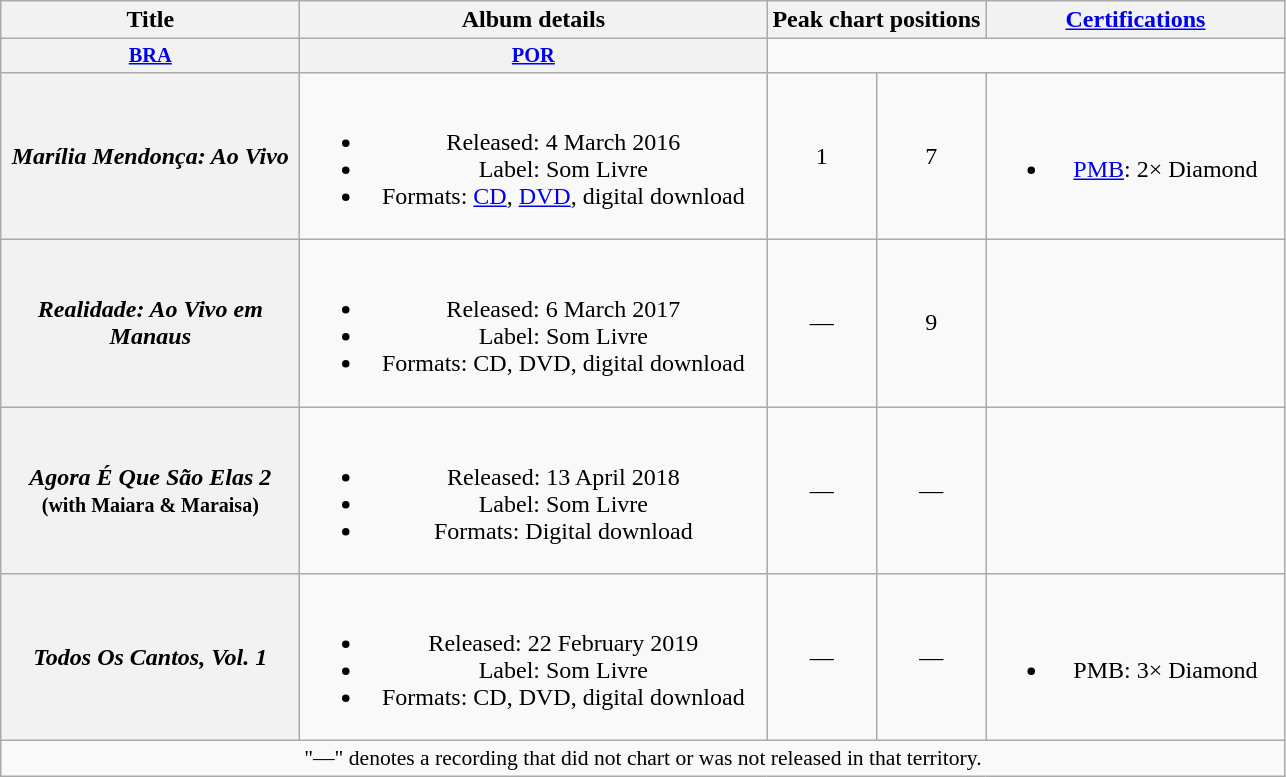<table class="wikitable plainrowheaders" style="text-align:center;">
<tr>
<th scope="col" rowspan="2" style="width:12em;">Title</th>
<th scope="col" rowspan="2" style="width:19em;">Album details</th>
<th scope="col" colspan="2">Peak chart positions</th>
<th scope="col" rowspan="2" style="width:12em;"><a href='#'>Certifications</a></th>
</tr>
<tr>
</tr>
<tr>
<th scope="col" style="width:3em;font-size:85%;"><a href='#'>BRA</a><br></th>
<th scope="col" style="width:3em;font-size:85%;"><a href='#'>POR</a><br></th>
</tr>
<tr>
<th scope="row"><em>Marília Mendonça: Ao Vivo</em></th>
<td><br><ul><li>Released: 4 March 2016</li><li>Label: Som Livre</li><li>Formats: <a href='#'>CD</a>, <a href='#'>DVD</a>, digital download</li></ul></td>
<td>1</td>
<td>7</td>
<td><br><ul><li><a href='#'>PMB</a>: 2× Diamond</li></ul></td>
</tr>
<tr>
<th scope="row"><em>Realidade: Ao Vivo em Manaus</em></th>
<td><br><ul><li>Released: 6 March 2017</li><li>Label: Som Livre</li><li>Formats: CD, DVD, digital download</li></ul></td>
<td>—</td>
<td>9</td>
<td></td>
</tr>
<tr>
<th scope="row"><em>Agora É Que São Elas 2</em><br><small>(with Maiara & Maraisa)</small></th>
<td><br><ul><li>Released: 13 April 2018</li><li>Label: Som Livre</li><li>Formats: Digital download</li></ul></td>
<td>—</td>
<td>—</td>
<td></td>
</tr>
<tr>
<th scope="row"><em>Todos Os Cantos, Vol. 1</em></th>
<td><br><ul><li>Released: 22 February 2019</li><li>Label: Som Livre</li><li>Formats: CD, DVD, digital download</li></ul></td>
<td>—</td>
<td>—</td>
<td><br><ul><li>PMB: 3× Diamond</li></ul></td>
</tr>
<tr>
<td colspan="15" style="font-size:90%">"—" denotes a recording that did not chart or was not released in that territory.</td>
</tr>
</table>
